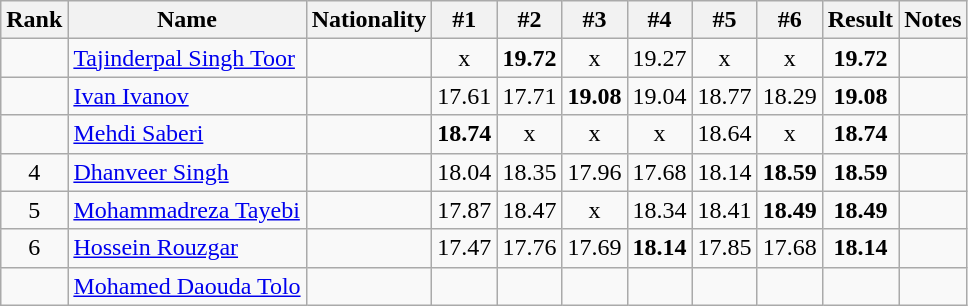<table class="wikitable sortable" style="text-align:center">
<tr>
<th>Rank</th>
<th>Name</th>
<th>Nationality</th>
<th>#1</th>
<th>#2</th>
<th>#3</th>
<th>#4</th>
<th>#5</th>
<th>#6</th>
<th>Result</th>
<th>Notes</th>
</tr>
<tr>
<td></td>
<td align=left><a href='#'>Tajinderpal Singh Toor</a></td>
<td align=left></td>
<td>x</td>
<td><strong>19.72</strong></td>
<td>x</td>
<td>19.27</td>
<td>x</td>
<td>x</td>
<td><strong>19.72</strong></td>
<td></td>
</tr>
<tr>
<td></td>
<td align=left><a href='#'>Ivan Ivanov</a></td>
<td align=left></td>
<td>17.61</td>
<td>17.71</td>
<td><strong>19.08</strong></td>
<td>19.04</td>
<td>18.77</td>
<td>18.29</td>
<td><strong>19.08</strong></td>
<td></td>
</tr>
<tr>
<td></td>
<td align=left><a href='#'>Mehdi Saberi</a></td>
<td align=left></td>
<td><strong>18.74</strong></td>
<td>x</td>
<td>x</td>
<td>x</td>
<td>18.64</td>
<td>x</td>
<td><strong>18.74</strong></td>
<td></td>
</tr>
<tr>
<td>4</td>
<td align=left><a href='#'>Dhanveer Singh</a></td>
<td align=left></td>
<td>18.04</td>
<td>18.35</td>
<td>17.96</td>
<td>17.68</td>
<td>18.14</td>
<td><strong>18.59</strong></td>
<td><strong>18.59</strong></td>
<td></td>
</tr>
<tr>
<td>5</td>
<td align=left><a href='#'>Mohammadreza Tayebi</a></td>
<td align=left></td>
<td>17.87</td>
<td>18.47</td>
<td>x</td>
<td>18.34</td>
<td>18.41</td>
<td><strong>18.49</strong></td>
<td><strong>18.49</strong></td>
<td></td>
</tr>
<tr>
<td>6</td>
<td align=left><a href='#'>Hossein Rouzgar</a></td>
<td align=left></td>
<td>17.47</td>
<td>17.76</td>
<td>17.69</td>
<td><strong>18.14</strong></td>
<td>17.85</td>
<td>17.68</td>
<td><strong>18.14</strong></td>
<td></td>
</tr>
<tr>
<td></td>
<td align=left><a href='#'>Mohamed Daouda Tolo</a></td>
<td align=left></td>
<td></td>
<td></td>
<td></td>
<td></td>
<td></td>
<td></td>
<td><strong></strong></td>
<td></td>
</tr>
</table>
